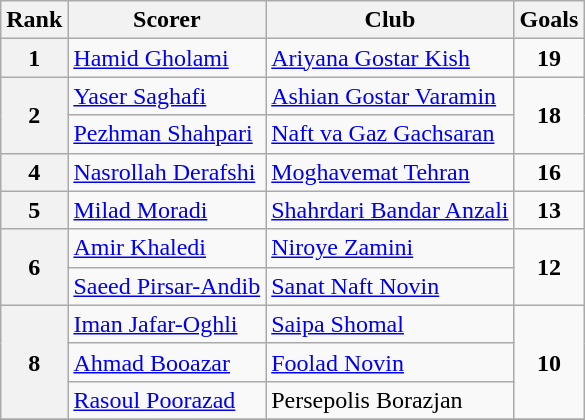<table class="wikitable" style="text-align:center">
<tr>
<th>Rank</th>
<th>Scorer</th>
<th>Club</th>
<th>Goals</th>
</tr>
<tr>
<th rowspan="1">1</th>
<td align="left"> <a href='#'>Hamid Gholami</a></td>
<td align="left"><a href='#'>Ariyana Gostar Kish</a></td>
<td><strong>19</strong></td>
</tr>
<tr>
<th rowspan="2">2</th>
<td align="left"> <a href='#'>Yaser Saghafi</a></td>
<td align="left"><a href='#'>Ashian Gostar Varamin</a></td>
<td rowspan=2><strong>18</strong></td>
</tr>
<tr>
<td align="left"> <a href='#'>Pezhman Shahpari</a></td>
<td align="left"><a href='#'>Naft va Gaz Gachsaran</a></td>
</tr>
<tr>
<th rowspan="1">4</th>
<td align="left"> <a href='#'>Nasrollah Derafshi</a></td>
<td align="left"><a href='#'>Moghavemat Tehran</a></td>
<td><strong>16</strong></td>
</tr>
<tr>
<th rowspan="1">5</th>
<td align="left"> <a href='#'>Milad Moradi</a></td>
<td align="left"><a href='#'>Shahrdari Bandar Anzali</a></td>
<td><strong>13</strong></td>
</tr>
<tr>
<th rowspan="2">6</th>
<td align="left"> <a href='#'>Amir Khaledi</a></td>
<td align="left"><a href='#'>Niroye Zamini</a></td>
<td rowspan=2><strong>12</strong></td>
</tr>
<tr>
<td align="left"> <a href='#'>Saeed Pirsar-Andib</a></td>
<td align="left"><a href='#'>Sanat Naft Novin</a></td>
</tr>
<tr>
<th rowspan="3">8</th>
<td align="left"> <a href='#'>Iman Jafar-Oghli</a></td>
<td align="left"><a href='#'>Saipa Shomal</a></td>
<td rowspan=3><strong>10</strong></td>
</tr>
<tr>
<td align="left"> <a href='#'>Ahmad Booazar</a></td>
<td align="left"><a href='#'>Foolad Novin</a></td>
</tr>
<tr>
<td align="left"> <a href='#'>Rasoul Poorazad</a></td>
<td align="left">Persepolis Borazjan</td>
</tr>
<tr>
</tr>
</table>
